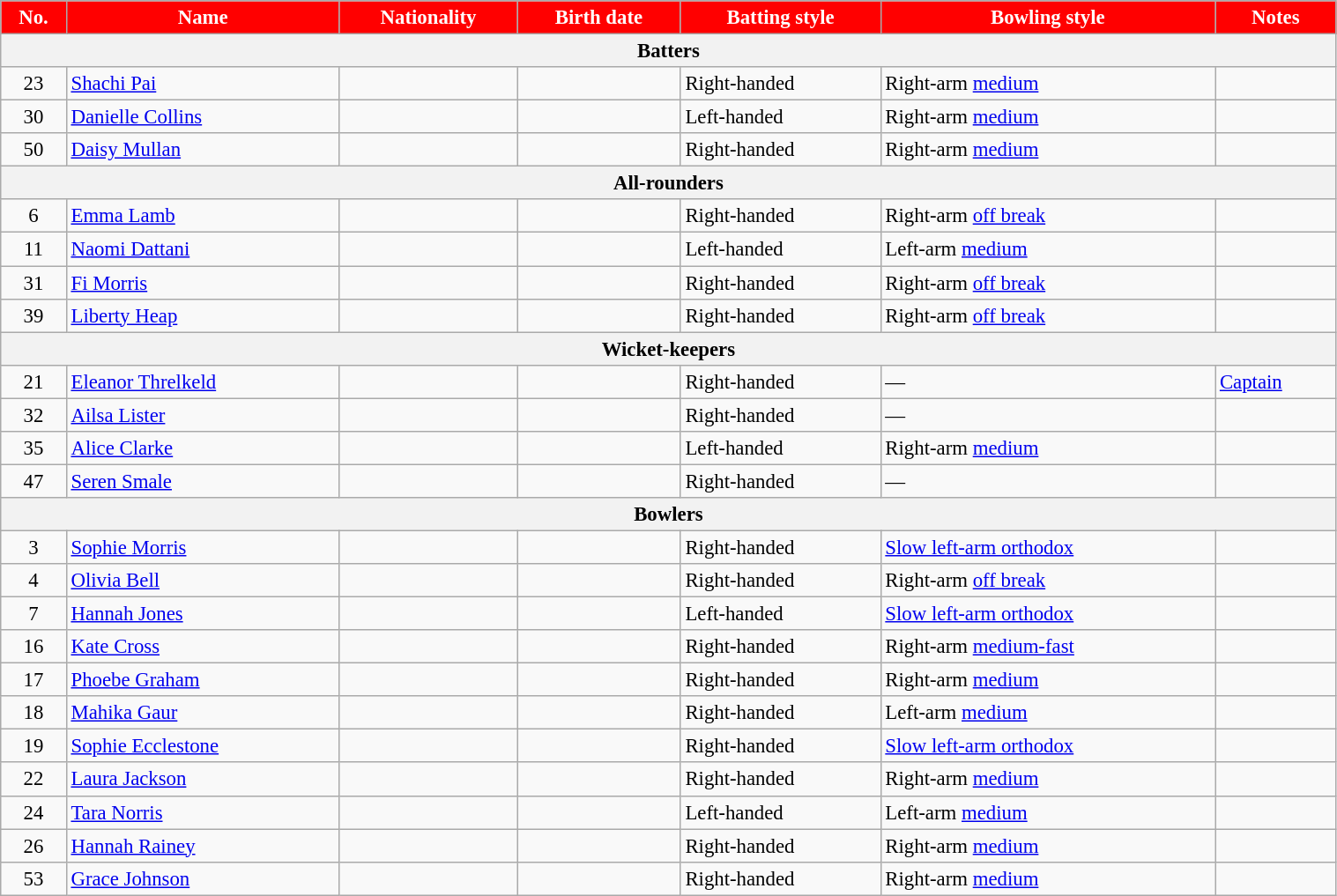<table class="wikitable"  style="font-size:95%; width:80%;">
<tr>
<th style="background:red; color:white">No.</th>
<th style="background:red; color:white">Name</th>
<th style="background:red; color:white">Nationality</th>
<th style="background:red; color:white">Birth date</th>
<th style="background:red; color:white">Batting style</th>
<th style="background:red; color:white">Bowling style</th>
<th style="background:red; color:white">Notes</th>
</tr>
<tr>
<th colspan="7">Batters</th>
</tr>
<tr>
<td style="text-align:center">23</td>
<td><a href='#'>Shachi Pai</a></td>
<td></td>
<td></td>
<td>Right-handed</td>
<td>Right-arm <a href='#'>medium</a></td>
<td></td>
</tr>
<tr>
<td style="text-align:center">30</td>
<td><a href='#'>Danielle Collins</a></td>
<td></td>
<td></td>
<td>Left-handed</td>
<td>Right-arm <a href='#'>medium</a></td>
<td></td>
</tr>
<tr>
<td style="text-align:center">50</td>
<td><a href='#'>Daisy Mullan</a></td>
<td></td>
<td></td>
<td>Right-handed</td>
<td>Right-arm <a href='#'>medium</a></td>
<td></td>
</tr>
<tr>
<th colspan="7">All-rounders</th>
</tr>
<tr>
<td style="text-align:center">6</td>
<td><a href='#'>Emma Lamb</a> </td>
<td></td>
<td></td>
<td>Right-handed</td>
<td>Right-arm <a href='#'>off break</a></td>
<td></td>
</tr>
<tr>
<td style="text-align:center">11</td>
<td><a href='#'>Naomi Dattani</a></td>
<td></td>
<td></td>
<td>Left-handed</td>
<td>Left-arm <a href='#'>medium</a></td>
<td></td>
</tr>
<tr>
<td style="text-align:center">31</td>
<td><a href='#'>Fi Morris</a></td>
<td></td>
<td></td>
<td>Right-handed</td>
<td>Right-arm <a href='#'>off break</a></td>
<td></td>
</tr>
<tr>
<td style="text-align:center">39</td>
<td><a href='#'>Liberty Heap</a></td>
<td></td>
<td></td>
<td>Right-handed</td>
<td>Right-arm <a href='#'>off break</a></td>
<td></td>
</tr>
<tr>
<th colspan="7">Wicket-keepers</th>
</tr>
<tr>
<td style="text-align:center">21</td>
<td><a href='#'>Eleanor Threlkeld</a></td>
<td></td>
<td></td>
<td>Right-handed</td>
<td>—</td>
<td><a href='#'>Captain</a></td>
</tr>
<tr>
<td style="text-align:center">32</td>
<td><a href='#'>Ailsa Lister</a> </td>
<td></td>
<td></td>
<td>Right-handed</td>
<td>—</td>
<td></td>
</tr>
<tr>
<td style="text-align:center">35</td>
<td><a href='#'>Alice Clarke</a></td>
<td></td>
<td></td>
<td>Left-handed</td>
<td>Right-arm <a href='#'>medium</a></td>
<td></td>
</tr>
<tr>
<td style="text-align:center">47</td>
<td><a href='#'>Seren Smale</a> </td>
<td></td>
<td></td>
<td>Right-handed</td>
<td>—</td>
<td></td>
</tr>
<tr>
<th colspan="7">Bowlers</th>
</tr>
<tr>
<td style="text-align:center">3</td>
<td><a href='#'>Sophie Morris</a></td>
<td></td>
<td></td>
<td>Right-handed</td>
<td><a href='#'>Slow left-arm orthodox</a></td>
<td></td>
</tr>
<tr>
<td style="text-align:center">4</td>
<td><a href='#'>Olivia Bell</a> </td>
<td></td>
<td></td>
<td>Right-handed</td>
<td>Right-arm <a href='#'>off break</a></td>
<td></td>
</tr>
<tr>
<td style="text-align:center">7</td>
<td><a href='#'>Hannah Jones</a></td>
<td></td>
<td></td>
<td>Left-handed</td>
<td><a href='#'>Slow left-arm orthodox</a></td>
<td></td>
</tr>
<tr>
<td style="text-align:center">16</td>
<td><a href='#'>Kate Cross</a> </td>
<td></td>
<td></td>
<td>Right-handed</td>
<td>Right-arm <a href='#'>medium-fast</a></td>
<td></td>
</tr>
<tr>
<td style="text-align:center">17</td>
<td><a href='#'>Phoebe Graham</a></td>
<td></td>
<td></td>
<td>Right-handed</td>
<td>Right-arm <a href='#'>medium</a></td>
<td></td>
</tr>
<tr>
<td style="text-align:center">18</td>
<td><a href='#'>Mahika Gaur</a> </td>
<td></td>
<td></td>
<td>Right-handed</td>
<td>Left-arm <a href='#'>medium</a></td>
<td></td>
</tr>
<tr>
<td style="text-align:center">19</td>
<td><a href='#'>Sophie Ecclestone</a> </td>
<td></td>
<td></td>
<td>Right-handed</td>
<td><a href='#'>Slow left-arm orthodox</a></td>
<td></td>
</tr>
<tr>
<td style="text-align:center">22</td>
<td><a href='#'>Laura Jackson</a></td>
<td></td>
<td></td>
<td>Right-handed</td>
<td>Right-arm <a href='#'>medium</a></td>
<td></td>
</tr>
<tr>
<td style="text-align:center">24</td>
<td><a href='#'>Tara Norris</a> </td>
<td></td>
<td></td>
<td>Left-handed</td>
<td>Left-arm <a href='#'>medium</a></td>
<td></td>
</tr>
<tr>
<td style="text-align:center">26</td>
<td><a href='#'>Hannah Rainey</a> </td>
<td></td>
<td></td>
<td>Right-handed</td>
<td>Right-arm <a href='#'>medium</a></td>
<td></td>
</tr>
<tr>
<td style="text-align:center">53</td>
<td><a href='#'>Grace Johnson</a></td>
<td></td>
<td></td>
<td>Right-handed</td>
<td>Right-arm <a href='#'>medium</a></td>
<td></td>
</tr>
</table>
